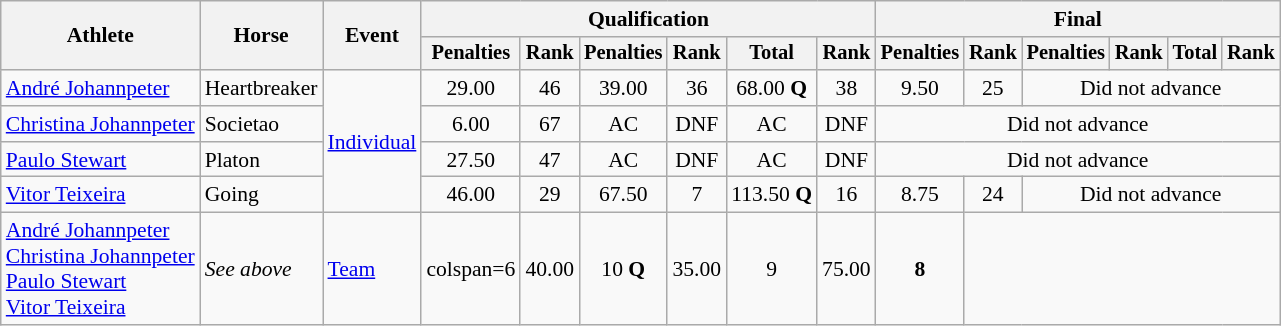<table class="wikitable" style="font-size:90%">
<tr>
<th rowspan="2">Athlete</th>
<th rowspan="2">Horse</th>
<th rowspan="2">Event</th>
<th colspan="6">Qualification</th>
<th colspan="6">Final</th>
</tr>
<tr style="font-size:95%">
<th>Penalties</th>
<th>Rank</th>
<th>Penalties</th>
<th>Rank</th>
<th>Total</th>
<th>Rank</th>
<th>Penalties</th>
<th>Rank</th>
<th>Penalties</th>
<th>Rank</th>
<th>Total</th>
<th>Rank</th>
</tr>
<tr align=center>
<td align=left><a href='#'>André Johannpeter</a></td>
<td align=left>Heartbreaker</td>
<td align=left rowspan=4><a href='#'>Individual</a></td>
<td>29.00</td>
<td>46</td>
<td>39.00</td>
<td>36</td>
<td>68.00 <strong>Q</strong></td>
<td>38</td>
<td>9.50</td>
<td>25</td>
<td colspan=4>Did not advance</td>
</tr>
<tr align=center>
<td align=left><a href='#'>Christina Johannpeter</a></td>
<td align=left>Societao</td>
<td>6.00</td>
<td>67</td>
<td>AC</td>
<td>DNF</td>
<td>AC</td>
<td>DNF</td>
<td colspan=6>Did not advance</td>
</tr>
<tr align=center>
<td align=left><a href='#'>Paulo Stewart</a></td>
<td align=left>Platon</td>
<td>27.50</td>
<td>47</td>
<td>AC</td>
<td>DNF</td>
<td>AC</td>
<td>DNF</td>
<td colspan=6>Did not advance</td>
</tr>
<tr align=center>
<td align=left><a href='#'>Vitor Teixeira</a></td>
<td align=left>Going</td>
<td>46.00</td>
<td>29</td>
<td>67.50</td>
<td>7</td>
<td>113.50 <strong>Q</strong></td>
<td>16</td>
<td>8.75</td>
<td>24</td>
<td colspan=4>Did not advance</td>
</tr>
<tr align=center>
<td align=left><a href='#'>André Johannpeter</a><br><a href='#'>Christina Johannpeter</a><br><a href='#'>Paulo Stewart</a><br><a href='#'>Vitor Teixeira</a></td>
<td align=left><em>See above</em></td>
<td align=left><a href='#'>Team</a></td>
<td>colspan=6 </td>
<td>40.00</td>
<td>10 <strong>Q</strong></td>
<td>35.00</td>
<td>9</td>
<td>75.00</td>
<td><strong>8</strong></td>
</tr>
</table>
